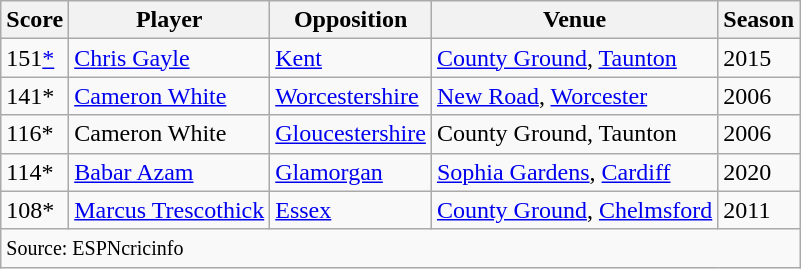<table class="wikitable sortable">
<tr>
<th>Score</th>
<th>Player</th>
<th>Opposition</th>
<th>Venue</th>
<th>Season</th>
</tr>
<tr>
<td>151<a href='#'>*</a></td>
<td><a href='#'>Chris Gayle</a></td>
<td><a href='#'>Kent</a></td>
<td><a href='#'>County Ground</a>, <a href='#'>Taunton</a></td>
<td>2015</td>
</tr>
<tr>
<td>141*</td>
<td><a href='#'>Cameron White</a></td>
<td><a href='#'>Worcestershire</a></td>
<td><a href='#'>New Road</a>, <a href='#'>Worcester</a></td>
<td>2006</td>
</tr>
<tr>
<td>116*</td>
<td>Cameron White</td>
<td><a href='#'>Gloucestershire</a></td>
<td>County Ground, Taunton</td>
<td>2006</td>
</tr>
<tr>
<td>114*</td>
<td><a href='#'>Babar Azam</a></td>
<td><a href='#'>Glamorgan</a></td>
<td><a href='#'>Sophia Gardens</a>, <a href='#'>Cardiff</a></td>
<td>2020</td>
</tr>
<tr>
<td>108*</td>
<td><a href='#'>Marcus Trescothick</a></td>
<td><a href='#'>Essex</a></td>
<td><a href='#'>County Ground</a>, <a href='#'>Chelmsford</a></td>
<td>2011</td>
</tr>
<tr class="unsortable">
<td colspan=5><small>Source: ESPNcricinfo</small></td>
</tr>
</table>
